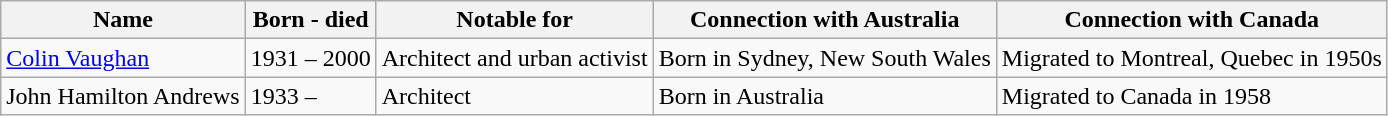<table class="wikitable">
<tr>
<th>Name</th>
<th>Born - died</th>
<th>Notable for</th>
<th>Connection with Australia</th>
<th>Connection with Canada</th>
</tr>
<tr>
<td><a href='#'>Colin Vaughan</a></td>
<td>1931 – 2000</td>
<td>Architect and urban activist</td>
<td>Born in Sydney, New South Wales</td>
<td>Migrated to Montreal, Quebec in 1950s</td>
</tr>
<tr>
<td>John Hamilton Andrews</td>
<td>1933 –</td>
<td>Architect</td>
<td>Born in Australia</td>
<td>Migrated to Canada in 1958</td>
</tr>
</table>
